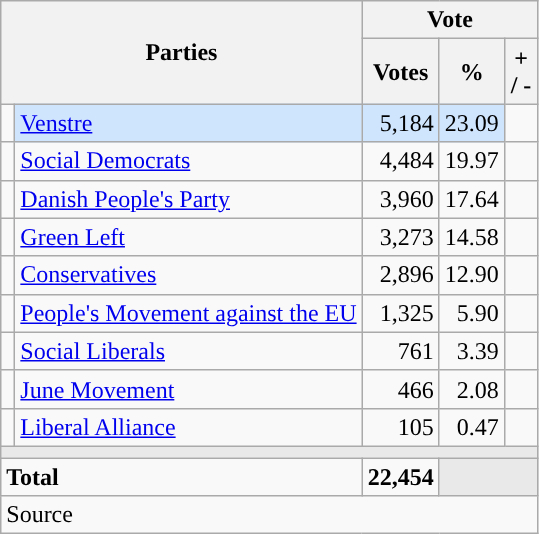<table class="wikitable" style="text-align:right;">
<tr>
<th style="text-align:centre;" rowspan="2" colspan="2" width="225">Parties</th>
<th colspan="3">Vote</th>
</tr>
<tr>
<th width="15">Votes</th>
<th width="15">%</th>
<th width="15">+ / -</th>
</tr>
<tr>
<td width="2" style="color:inherit;background:"></td>
<td bgcolor=#cfe5fe   align="left"><a href='#'>Venstre</a></td>
<td bgcolor=#cfe5fe>5,184</td>
<td bgcolor=#cfe5fe>23.09</td>
<td></td>
</tr>
<tr>
<td width="2" style="color:inherit;background:"></td>
<td align="left"><a href='#'>Social Democrats</a></td>
<td>4,484</td>
<td>19.97</td>
<td></td>
</tr>
<tr>
<td width="2" style="color:inherit;background:"></td>
<td align="left"><a href='#'>Danish People's Party</a></td>
<td>3,960</td>
<td>17.64</td>
<td></td>
</tr>
<tr>
<td width="2" style="color:inherit;background:"></td>
<td align="left"><a href='#'>Green Left</a></td>
<td>3,273</td>
<td>14.58</td>
<td></td>
</tr>
<tr>
<td width="2" style="color:inherit;background:"></td>
<td align="left"><a href='#'>Conservatives</a></td>
<td>2,896</td>
<td>12.90</td>
<td></td>
</tr>
<tr>
<td width="2" style="color:inherit;background:"></td>
<td align="left"><a href='#'>People's Movement against the EU</a></td>
<td>1,325</td>
<td>5.90</td>
<td></td>
</tr>
<tr>
<td width="2" style="color:inherit;background:"></td>
<td align="left"><a href='#'>Social Liberals</a></td>
<td>761</td>
<td>3.39</td>
<td></td>
</tr>
<tr>
<td width="2" style="color:inherit;background:"></td>
<td align="left"><a href='#'>June Movement</a></td>
<td>466</td>
<td>2.08</td>
<td></td>
</tr>
<tr>
<td width="2" style="color:inherit;background:"></td>
<td align="left"><a href='#'>Liberal Alliance</a></td>
<td>105</td>
<td>0.47</td>
<td></td>
</tr>
<tr>
<td colspan="7" bgcolor="#E9E9E9"></td>
</tr>
<tr>
<td align="left" colspan="2"><strong>Total</strong></td>
<td><strong>22,454</strong></td>
<td bgcolor="#E9E9E9" colspan="2"></td>
</tr>
<tr>
<td align="left" colspan="6">Source</td>
</tr>
</table>
